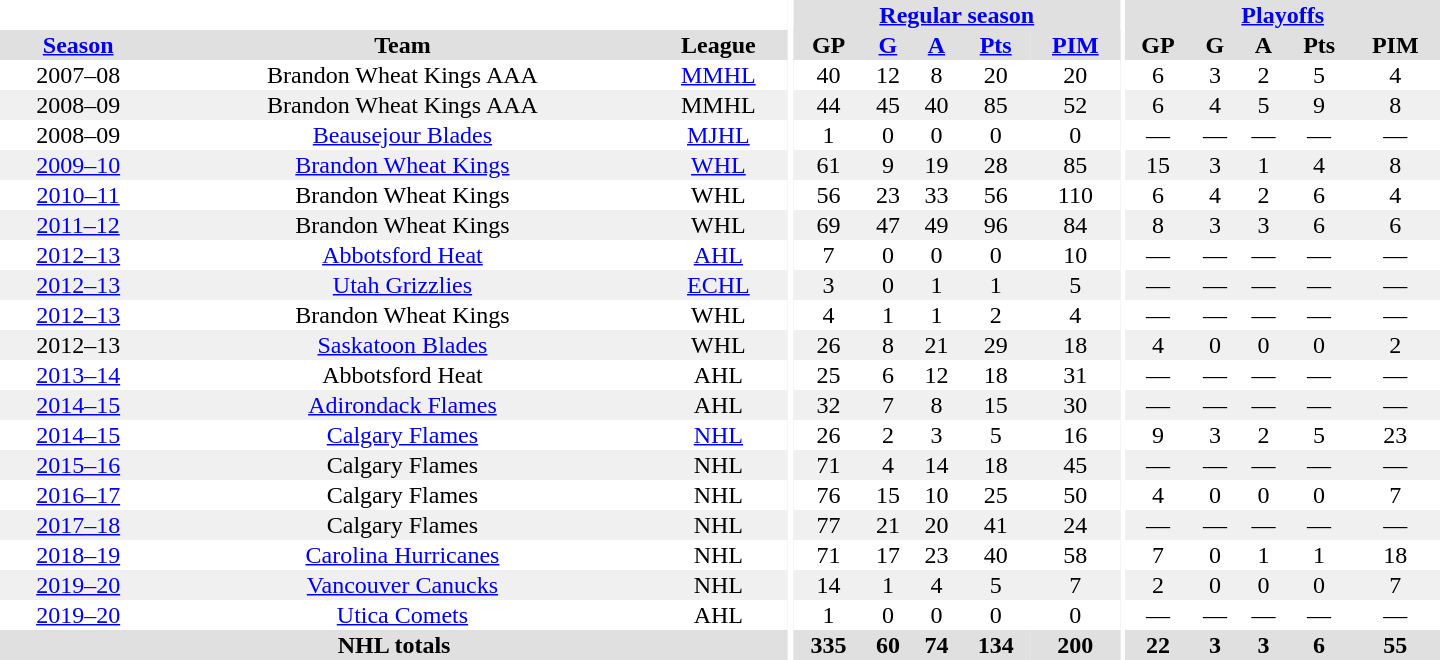<table border="0" cellpadding="1" cellspacing="0" style="text-align:center; width:60em">
<tr bgcolor="#e0e0e0">
<th colspan="3" bgcolor="#ffffff"></th>
<th rowspan="99" bgcolor="#ffffff"></th>
<th colspan="5"><a href='#'>Regular season</a></th>
<th rowspan="99" bgcolor="#ffffff"></th>
<th colspan="5"><a href='#'>Playoffs</a></th>
</tr>
<tr bgcolor="#e0e0e0">
<th><a href='#'>Season</a></th>
<th>Team</th>
<th>League</th>
<th>GP</th>
<th><a href='#'>G</a></th>
<th><a href='#'>A</a></th>
<th><a href='#'>Pts</a></th>
<th><a href='#'>PIM</a></th>
<th>GP</th>
<th>G</th>
<th>A</th>
<th>Pts</th>
<th>PIM</th>
</tr>
<tr>
<td>2007–08</td>
<td>Brandon Wheat Kings AAA</td>
<td><a href='#'>MMHL</a></td>
<td>40</td>
<td>12</td>
<td>8</td>
<td>20</td>
<td>20</td>
<td>6</td>
<td>3</td>
<td>2</td>
<td>5</td>
<td>4</td>
</tr>
<tr bgcolor="#f0f0f0">
<td>2008–09</td>
<td>Brandon Wheat Kings AAA</td>
<td>MMHL</td>
<td>44</td>
<td>45</td>
<td>40</td>
<td>85</td>
<td>52</td>
<td>6</td>
<td>4</td>
<td>5</td>
<td>9</td>
<td>8</td>
</tr>
<tr>
<td>2008–09</td>
<td><a href='#'>Beausejour Blades</a></td>
<td><a href='#'>MJHL</a></td>
<td>1</td>
<td>0</td>
<td>0</td>
<td>0</td>
<td>0</td>
<td>—</td>
<td>—</td>
<td>—</td>
<td>—</td>
<td>—</td>
</tr>
<tr bgcolor="#f0f0f0">
<td><a href='#'>2009–10</a></td>
<td><a href='#'>Brandon Wheat Kings</a></td>
<td><a href='#'>WHL</a></td>
<td>61</td>
<td>9</td>
<td>19</td>
<td>28</td>
<td>85</td>
<td>15</td>
<td>3</td>
<td>1</td>
<td>4</td>
<td>8</td>
</tr>
<tr ALIGN="center">
<td><a href='#'>2010–11</a></td>
<td>Brandon Wheat Kings</td>
<td>WHL</td>
<td>56</td>
<td>23</td>
<td>33</td>
<td>56</td>
<td>110</td>
<td>6</td>
<td>4</td>
<td>2</td>
<td>6</td>
<td>4</td>
</tr>
<tr bgcolor="#f0f0f0">
<td><a href='#'>2011–12</a></td>
<td>Brandon Wheat Kings</td>
<td>WHL</td>
<td>69</td>
<td>47</td>
<td>49</td>
<td>96</td>
<td>84</td>
<td>8</td>
<td>3</td>
<td>3</td>
<td>6</td>
<td>6</td>
</tr>
<tr>
<td><a href='#'>2012–13</a></td>
<td><a href='#'>Abbotsford Heat</a></td>
<td><a href='#'>AHL</a></td>
<td>7</td>
<td>0</td>
<td>0</td>
<td>0</td>
<td>10</td>
<td>—</td>
<td>—</td>
<td>—</td>
<td>—</td>
<td>—</td>
</tr>
<tr bgcolor="#f0f0f0">
<td><a href='#'>2012–13</a></td>
<td><a href='#'>Utah Grizzlies</a></td>
<td><a href='#'>ECHL</a></td>
<td>3</td>
<td>0</td>
<td>1</td>
<td>1</td>
<td>5</td>
<td>—</td>
<td>—</td>
<td>—</td>
<td>—</td>
<td>—</td>
</tr>
<tr>
<td><a href='#'>2012–13</a></td>
<td>Brandon Wheat Kings</td>
<td>WHL</td>
<td>4</td>
<td>1</td>
<td>1</td>
<td>2</td>
<td>4</td>
<td>—</td>
<td>—</td>
<td>—</td>
<td>—</td>
<td>—</td>
</tr>
<tr bgcolor="#f0f0f0">
<td>2012–13</td>
<td><a href='#'>Saskatoon Blades</a></td>
<td>WHL</td>
<td>26</td>
<td>8</td>
<td>21</td>
<td>29</td>
<td>18</td>
<td>4</td>
<td>0</td>
<td>0</td>
<td>0</td>
<td>2</td>
</tr>
<tr>
<td><a href='#'>2013–14</a></td>
<td>Abbotsford Heat</td>
<td>AHL</td>
<td>25</td>
<td>6</td>
<td>12</td>
<td>18</td>
<td>31</td>
<td>—</td>
<td>—</td>
<td>—</td>
<td>—</td>
<td>—</td>
</tr>
<tr bgcolor="#f0f0f0">
<td><a href='#'>2014–15</a></td>
<td><a href='#'>Adirondack Flames</a></td>
<td>AHL</td>
<td>32</td>
<td>7</td>
<td>8</td>
<td>15</td>
<td>30</td>
<td>—</td>
<td>—</td>
<td>—</td>
<td>—</td>
<td>—</td>
</tr>
<tr>
<td><a href='#'>2014–15</a></td>
<td><a href='#'>Calgary Flames</a></td>
<td><a href='#'>NHL</a></td>
<td>26</td>
<td>2</td>
<td>3</td>
<td>5</td>
<td>16</td>
<td>9</td>
<td>3</td>
<td>2</td>
<td>5</td>
<td>23</td>
</tr>
<tr bgcolor="#f0f0f0">
<td><a href='#'>2015–16</a></td>
<td>Calgary Flames</td>
<td>NHL</td>
<td>71</td>
<td>4</td>
<td>14</td>
<td>18</td>
<td>45</td>
<td>—</td>
<td>—</td>
<td>—</td>
<td>—</td>
<td>—</td>
</tr>
<tr>
<td><a href='#'>2016–17</a></td>
<td>Calgary Flames</td>
<td>NHL</td>
<td>76</td>
<td>15</td>
<td>10</td>
<td>25</td>
<td>50</td>
<td>4</td>
<td>0</td>
<td>0</td>
<td>0</td>
<td>7</td>
</tr>
<tr bgcolor="#f0f0f0">
<td><a href='#'>2017–18</a></td>
<td>Calgary Flames</td>
<td>NHL</td>
<td>77</td>
<td>21</td>
<td>20</td>
<td>41</td>
<td>24</td>
<td>—</td>
<td>—</td>
<td>—</td>
<td>—</td>
<td>—</td>
</tr>
<tr>
<td><a href='#'>2018–19</a></td>
<td><a href='#'>Carolina Hurricanes</a></td>
<td>NHL</td>
<td>71</td>
<td>17</td>
<td>23</td>
<td>40</td>
<td>58</td>
<td>7</td>
<td>0</td>
<td>1</td>
<td>1</td>
<td>18</td>
</tr>
<tr bgcolor="#f0f0f0">
<td><a href='#'>2019–20</a></td>
<td><a href='#'>Vancouver Canucks</a></td>
<td>NHL</td>
<td>14</td>
<td>1</td>
<td>4</td>
<td>5</td>
<td>7</td>
<td>2</td>
<td>0</td>
<td>0</td>
<td>0</td>
<td>7</td>
</tr>
<tr>
<td><a href='#'>2019–20</a></td>
<td><a href='#'>Utica Comets</a></td>
<td>AHL</td>
<td>1</td>
<td>0</td>
<td>0</td>
<td>0</td>
<td>0</td>
<td>—</td>
<td>—</td>
<td>—</td>
<td>—</td>
<td>—</td>
</tr>
<tr bgcolor="#e0e0e0">
<th colspan="3">NHL totals</th>
<th>335</th>
<th>60</th>
<th>74</th>
<th>134</th>
<th>200</th>
<th>22</th>
<th>3</th>
<th>3</th>
<th>6</th>
<th>55</th>
</tr>
</table>
